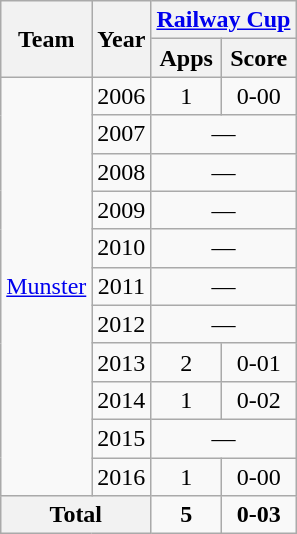<table class="wikitable" style="text-align:center">
<tr>
<th rowspan="2">Team</th>
<th rowspan="2">Year</th>
<th colspan="2"><a href='#'>Railway Cup</a></th>
</tr>
<tr>
<th>Apps</th>
<th>Score</th>
</tr>
<tr>
<td rowspan="11"><a href='#'>Munster</a></td>
<td>2006</td>
<td>1</td>
<td>0-00</td>
</tr>
<tr>
<td>2007</td>
<td colspan=2>—</td>
</tr>
<tr>
<td>2008</td>
<td colspan=2>—</td>
</tr>
<tr>
<td>2009</td>
<td colspan=2>—</td>
</tr>
<tr>
<td>2010</td>
<td colspan=2>—</td>
</tr>
<tr>
<td>2011</td>
<td colspan=2>—</td>
</tr>
<tr>
<td>2012</td>
<td colspan=2>—</td>
</tr>
<tr>
<td>2013</td>
<td>2</td>
<td>0-01</td>
</tr>
<tr>
<td>2014</td>
<td>1</td>
<td>0-02</td>
</tr>
<tr>
<td>2015</td>
<td colspan=2>—</td>
</tr>
<tr>
<td>2016</td>
<td>1</td>
<td>0-00</td>
</tr>
<tr>
<th colspan="2">Total</th>
<td><strong>5</strong></td>
<td><strong>0-03</strong></td>
</tr>
</table>
